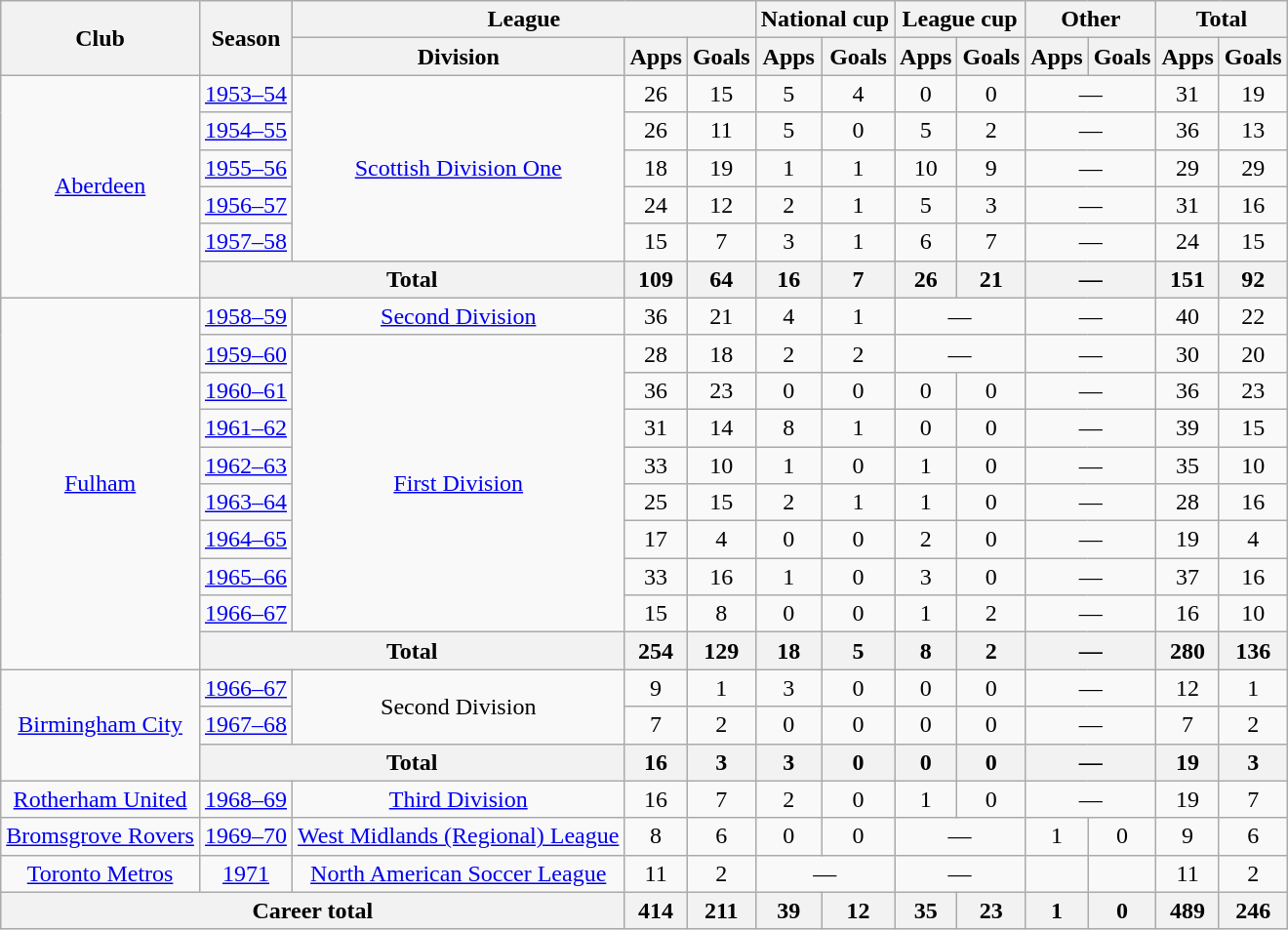<table class="wikitable" style="text-align:center">
<tr>
<th rowspan="2">Club</th>
<th rowspan="2">Season</th>
<th colspan="3">League</th>
<th colspan="2">National cup</th>
<th colspan="2">League cup</th>
<th colspan="2">Other</th>
<th colspan="2">Total</th>
</tr>
<tr>
<th>Division</th>
<th>Apps</th>
<th>Goals</th>
<th>Apps</th>
<th>Goals</th>
<th>Apps</th>
<th>Goals</th>
<th>Apps</th>
<th>Goals</th>
<th>Apps</th>
<th>Goals</th>
</tr>
<tr>
<td rowspan="6"><a href='#'>Aberdeen</a></td>
<td><a href='#'>1953–54</a></td>
<td rowspan="5"><a href='#'>Scottish Division One</a></td>
<td>26</td>
<td>15</td>
<td>5</td>
<td>4</td>
<td>0</td>
<td>0</td>
<td colspan="2">—</td>
<td>31</td>
<td>19</td>
</tr>
<tr>
<td><a href='#'>1954–55</a></td>
<td>26</td>
<td>11</td>
<td>5</td>
<td>0</td>
<td>5</td>
<td>2</td>
<td colspan="2">—</td>
<td>36</td>
<td>13</td>
</tr>
<tr>
<td><a href='#'>1955–56</a></td>
<td>18</td>
<td>19</td>
<td>1</td>
<td>1</td>
<td>10</td>
<td>9</td>
<td colspan="2">—</td>
<td>29</td>
<td>29</td>
</tr>
<tr>
<td><a href='#'>1956–57</a></td>
<td>24</td>
<td>12</td>
<td>2</td>
<td>1</td>
<td>5</td>
<td>3</td>
<td colspan="2">—</td>
<td>31</td>
<td>16</td>
</tr>
<tr>
<td><a href='#'>1957–58</a></td>
<td>15</td>
<td>7</td>
<td>3</td>
<td>1</td>
<td>6</td>
<td>7</td>
<td colspan="2">—</td>
<td>24</td>
<td>15</td>
</tr>
<tr>
<th colspan="2">Total</th>
<th>109</th>
<th>64</th>
<th>16</th>
<th>7</th>
<th>26</th>
<th>21</th>
<th colspan="2">—</th>
<th>151</th>
<th>92</th>
</tr>
<tr>
<td rowspan="10"><a href='#'>Fulham</a></td>
<td><a href='#'>1958–59</a></td>
<td><a href='#'>Second Division</a></td>
<td>36</td>
<td>21</td>
<td>4</td>
<td>1</td>
<td colspan="2">—</td>
<td colspan="2">—</td>
<td>40</td>
<td>22</td>
</tr>
<tr>
<td><a href='#'>1959–60</a></td>
<td rowspan="8"><a href='#'>First Division</a></td>
<td>28</td>
<td>18</td>
<td>2</td>
<td>2</td>
<td colspan="2">—</td>
<td colspan="2">—</td>
<td>30</td>
<td>20</td>
</tr>
<tr>
<td><a href='#'>1960–61</a></td>
<td>36</td>
<td>23</td>
<td>0</td>
<td>0</td>
<td>0</td>
<td>0</td>
<td colspan="2">—</td>
<td>36</td>
<td>23</td>
</tr>
<tr>
<td><a href='#'>1961–62</a></td>
<td>31</td>
<td>14</td>
<td>8</td>
<td>1</td>
<td>0</td>
<td>0</td>
<td colspan="2">—</td>
<td>39</td>
<td>15</td>
</tr>
<tr>
<td><a href='#'>1962–63</a></td>
<td>33</td>
<td>10</td>
<td>1</td>
<td>0</td>
<td>1</td>
<td>0</td>
<td colspan="2">—</td>
<td>35</td>
<td>10</td>
</tr>
<tr>
<td><a href='#'>1963–64</a></td>
<td>25</td>
<td>15</td>
<td>2</td>
<td>1</td>
<td>1</td>
<td>0</td>
<td colspan="2">—</td>
<td>28</td>
<td>16</td>
</tr>
<tr>
<td><a href='#'>1964–65</a></td>
<td>17</td>
<td>4</td>
<td>0</td>
<td>0</td>
<td>2</td>
<td>0</td>
<td colspan="2">—</td>
<td>19</td>
<td>4</td>
</tr>
<tr>
<td><a href='#'>1965–66</a></td>
<td>33</td>
<td>16</td>
<td>1</td>
<td>0</td>
<td>3</td>
<td>0</td>
<td colspan="2">—</td>
<td>37</td>
<td>16</td>
</tr>
<tr>
<td><a href='#'>1966–67</a></td>
<td>15</td>
<td>8</td>
<td>0</td>
<td>0</td>
<td>1</td>
<td>2</td>
<td colspan="2">—</td>
<td>16</td>
<td>10</td>
</tr>
<tr>
<th colspan="2">Total</th>
<th>254</th>
<th>129</th>
<th>18</th>
<th>5</th>
<th>8</th>
<th>2</th>
<th colspan="2">—</th>
<th>280</th>
<th>136</th>
</tr>
<tr>
<td rowspan="3"><a href='#'>Birmingham City</a></td>
<td><a href='#'>1966–67</a></td>
<td rowspan="2">Second Division</td>
<td>9</td>
<td>1</td>
<td>3</td>
<td>0</td>
<td>0</td>
<td>0</td>
<td colspan="2">—</td>
<td>12</td>
<td>1</td>
</tr>
<tr>
<td><a href='#'>1967–68</a></td>
<td>7</td>
<td>2</td>
<td>0</td>
<td>0</td>
<td>0</td>
<td>0</td>
<td colspan="2">—</td>
<td>7</td>
<td>2</td>
</tr>
<tr>
<th colspan="2">Total</th>
<th>16</th>
<th>3</th>
<th>3</th>
<th>0</th>
<th>0</th>
<th>0</th>
<th colspan="2">—</th>
<th>19</th>
<th>3</th>
</tr>
<tr>
<td><a href='#'>Rotherham United</a></td>
<td><a href='#'>1968–69</a></td>
<td><a href='#'>Third Division</a></td>
<td>16</td>
<td>7</td>
<td>2</td>
<td>0</td>
<td>1</td>
<td>0</td>
<td colspan="2">—</td>
<td>19</td>
<td>7</td>
</tr>
<tr>
<td><a href='#'>Bromsgrove Rovers</a></td>
<td><a href='#'>1969–70</a></td>
<td><a href='#'>West Midlands (Regional) League</a></td>
<td>8</td>
<td>6</td>
<td>0</td>
<td>0</td>
<td colspan="2">—</td>
<td>1</td>
<td>0</td>
<td>9</td>
<td>6</td>
</tr>
<tr>
<td><a href='#'>Toronto Metros</a></td>
<td><a href='#'>1971</a></td>
<td><a href='#'>North American Soccer League</a></td>
<td>11</td>
<td>2</td>
<td colspan="2">—</td>
<td colspan="2">—</td>
<td></td>
<td></td>
<td>11</td>
<td>2</td>
</tr>
<tr>
<th colspan="3">Career total</th>
<th>414</th>
<th>211</th>
<th>39</th>
<th>12</th>
<th>35</th>
<th>23</th>
<th>1</th>
<th>0</th>
<th>489</th>
<th>246</th>
</tr>
</table>
